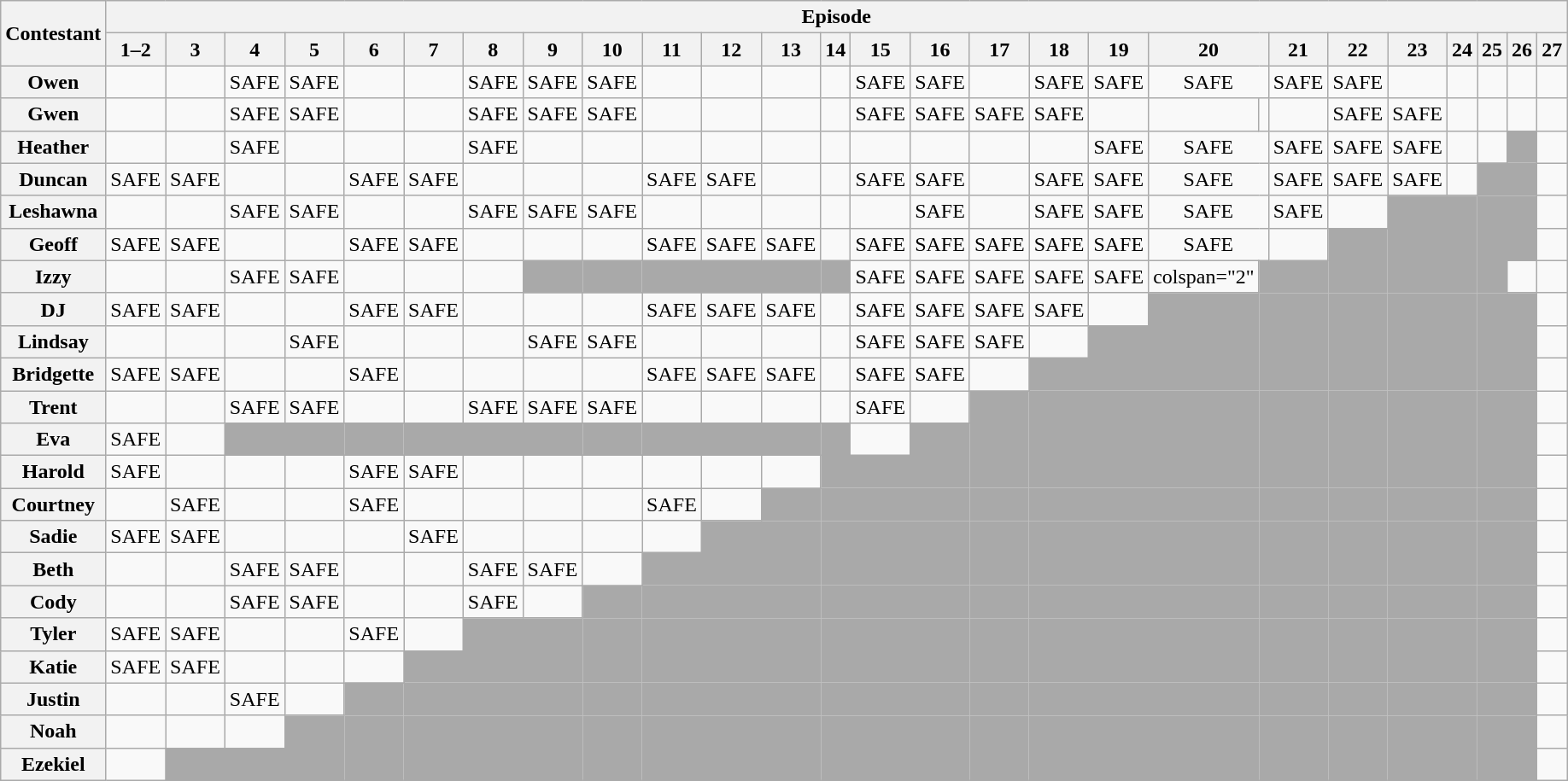<table class="wikitable" style="text-align:center;">
<tr>
<th scope="col" rowspan="2">Contestant</th>
<th scope="col" colspan="100%">Episode<br> 
 
 
 
 
 
 
 
 
 
 
 
 
 
 
 
 
 
 
 
 
 
 
 
 
</th>
</tr>
<tr>
<th scope="col">1–2</th>
<th scope="col">3</th>
<th scope="col">4</th>
<th scope="col">5</th>
<th scope="col">6</th>
<th scope="col">7</th>
<th scope="col">8</th>
<th scope="col">9</th>
<th scope="col">10</th>
<th scope="col">11</th>
<th scope="col">12</th>
<th scope="col">13</th>
<th scope="col">14</th>
<th scope="col">15</th>
<th scope="col">16</th>
<th scope="col">17</th>
<th scope="col">18</th>
<th scope="col">19</th>
<th scope="col" colspan="2">20<br></th>
<th scope="col">21</th>
<th scope="col">22</th>
<th scope="col">23</th>
<th scope="col">24</th>
<th scope="col">25</th>
<th scope="col">26</th>
<th scope="col">27</th>
</tr>
<tr>
<th scope="row">Owen</th>
<td></td>
<td></td>
<td>SAFE</td>
<td>SAFE</td>
<td></td>
<td></td>
<td>SAFE</td>
<td>SAFE</td>
<td>SAFE</td>
<td></td>
<td></td>
<td></td>
<td></td>
<td>SAFE</td>
<td>SAFE</td>
<td></td>
<td>SAFE</td>
<td>SAFE</td>
<td colspan="2">SAFE<br></td>
<td>SAFE</td>
<td>SAFE</td>
<td></td>
<td></td>
<td></td>
<td></td>
<td></td>
</tr>
<tr>
<th scope="row">Gwen</th>
<td></td>
<td></td>
<td>SAFE</td>
<td>SAFE</td>
<td></td>
<td></td>
<td>SAFE</td>
<td>SAFE</td>
<td>SAFE</td>
<td></td>
<td></td>
<td></td>
<td></td>
<td>SAFE</td>
<td>SAFE</td>
<td>SAFE</td>
<td>SAFE</td>
<td></td>
<td></td>
<td></td>
<td></td>
<td>SAFE</td>
<td>SAFE</td>
<td></td>
<td></td>
<td></td>
<td></td>
</tr>
<tr>
<th scope="row">Heather</th>
<td></td>
<td></td>
<td>SAFE</td>
<td></td>
<td></td>
<td></td>
<td>SAFE</td>
<td></td>
<td></td>
<td></td>
<td></td>
<td></td>
<td></td>
<td></td>
<td></td>
<td></td>
<td></td>
<td>SAFE</td>
<td colspan="2">SAFE<br></td>
<td>SAFE</td>
<td>SAFE</td>
<td>SAFE</td>
<td></td>
<td></td>
<td style="background:darkgray; border:none;"></td>
<td></td>
</tr>
<tr>
<th scope="row">Duncan</th>
<td>SAFE</td>
<td>SAFE</td>
<td></td>
<td></td>
<td>SAFE</td>
<td>SAFE</td>
<td></td>
<td></td>
<td></td>
<td>SAFE</td>
<td>SAFE</td>
<td></td>
<td></td>
<td>SAFE</td>
<td>SAFE</td>
<td></td>
<td>SAFE</td>
<td>SAFE</td>
<td colspan="2">SAFE<br></td>
<td>SAFE</td>
<td>SAFE</td>
<td>SAFE</td>
<td></td>
<td style="background:darkgray; border:none;"></td>
<td style="background:darkgray; border:none;"></td>
<td></td>
</tr>
<tr>
<th scope="row">Leshawna</th>
<td></td>
<td></td>
<td>SAFE</td>
<td>SAFE</td>
<td></td>
<td></td>
<td>SAFE</td>
<td>SAFE</td>
<td>SAFE</td>
<td></td>
<td></td>
<td></td>
<td></td>
<td></td>
<td>SAFE</td>
<td></td>
<td>SAFE</td>
<td>SAFE</td>
<td colspan="2">SAFE<br></td>
<td>SAFE</td>
<td></td>
<td style="background:darkgray; border:none;"></td>
<td style="background:darkgray; border:none;"></td>
<td style="background:darkgray; border:none;"></td>
<td style="background:darkgray; border:none;"></td>
<td></td>
</tr>
<tr>
<th scope="row">Geoff</th>
<td>SAFE</td>
<td>SAFE</td>
<td></td>
<td></td>
<td>SAFE</td>
<td>SAFE</td>
<td></td>
<td></td>
<td></td>
<td>SAFE</td>
<td>SAFE</td>
<td>SAFE</td>
<td></td>
<td>SAFE</td>
<td>SAFE</td>
<td>SAFE</td>
<td>SAFE</td>
<td>SAFE</td>
<td colspan="2">SAFE<br></td>
<td></td>
<td style="background:darkgray; border:none;"></td>
<td style="background:darkgray; border:none;"></td>
<td style="background:darkgray; border:none;"></td>
<td style="background:darkgray; border:none;"></td>
<td style="background:darkgray; border:none;"></td>
<td></td>
</tr>
<tr>
<th scope="row">Izzy</th>
<td></td>
<td></td>
<td>SAFE</td>
<td>SAFE</td>
<td></td>
<td></td>
<td></td>
<td style="background:darkgray; border:none;"></td>
<td style="background:darkgray; border:none;"></td>
<td style="background:darkgray; border:none;"></td>
<td style="background:darkgray; border:none;"></td>
<td style="background:darkgray; border:none;"></td>
<td style="background:darkgray; border:none;"></td>
<td>SAFE</td>
<td>SAFE</td>
<td>SAFE</td>
<td>SAFE</td>
<td>SAFE</td>
<td>colspan="2" <br></td>
<td style="background:darkgray; border:none;"></td>
<td style="background:darkgray; border:none;"></td>
<td style="background:darkgray; border:none;"></td>
<td style="background:darkgray; border:none;"></td>
<td style="background:darkgray; border:none;"></td>
<td style="background:darkgray; border:none;"></td>
<td></td>
</tr>
<tr>
<th scope="row">DJ</th>
<td>SAFE</td>
<td>SAFE</td>
<td></td>
<td></td>
<td>SAFE</td>
<td>SAFE</td>
<td></td>
<td></td>
<td></td>
<td>SAFE</td>
<td>SAFE</td>
<td>SAFE</td>
<td></td>
<td>SAFE</td>
<td>SAFE</td>
<td>SAFE</td>
<td>SAFE</td>
<td></td>
<td style="background:darkgray; border:none;"></td>
<td style="background:darkgray; border:none;"></td>
<td style="background:darkgray; border:none;"></td>
<td style="background:darkgray; border:none;"></td>
<td style="background:darkgray; border:none;"></td>
<td style="background:darkgray; border:none;"></td>
<td style="background:darkgray; border:none;"></td>
<td style="background:darkgray; border:none;"></td>
<td></td>
</tr>
<tr>
<th scope="row">Lindsay</th>
<td></td>
<td></td>
<td></td>
<td>SAFE</td>
<td></td>
<td></td>
<td></td>
<td>SAFE</td>
<td>SAFE</td>
<td></td>
<td></td>
<td></td>
<td></td>
<td>SAFE</td>
<td>SAFE</td>
<td>SAFE</td>
<td></td>
<td style="background:darkgray; border:none;"></td>
<td style="background:darkgray; border:none;"></td>
<td style="background:darkgray; border:none;"></td>
<td style="background:darkgray; border:none;"></td>
<td style="background:darkgray; border:none;"></td>
<td style="background:darkgray; border:none;"></td>
<td style="background:darkgray; border:none;"></td>
<td style="background:darkgray; border:none;"></td>
<td style="background:darkgray; border:none;"></td>
<td></td>
</tr>
<tr>
<th scope="row">Bridgette</th>
<td>SAFE</td>
<td>SAFE</td>
<td></td>
<td></td>
<td>SAFE</td>
<td></td>
<td></td>
<td></td>
<td></td>
<td>SAFE</td>
<td>SAFE</td>
<td>SAFE</td>
<td></td>
<td>SAFE</td>
<td>SAFE</td>
<td></td>
<td style="background:darkgray; border:none;"></td>
<td style="background:darkgray; border:none;"></td>
<td style="background:darkgray; border:none;"></td>
<td style="background:darkgray; border:none;"></td>
<td style="background:darkgray; border:none;"></td>
<td style="background:darkgray; border:none;"></td>
<td style="background:darkgray; border:none;"></td>
<td style="background:darkgray; border:none;"></td>
<td style="background:darkgray; border:none;"></td>
<td style="background:darkgray; border:none;"></td>
<td></td>
</tr>
<tr>
<th scope="row">Trent</th>
<td></td>
<td></td>
<td>SAFE</td>
<td>SAFE</td>
<td></td>
<td></td>
<td>SAFE</td>
<td>SAFE</td>
<td>SAFE</td>
<td></td>
<td></td>
<td></td>
<td></td>
<td>SAFE</td>
<td></td>
<td style="background:darkgray; border:none;"></td>
<td style="background:darkgray; border:none;"></td>
<td style="background:darkgray; border:none;"></td>
<td style="background:darkgray; border:none;"></td>
<td style="background:darkgray; border:none;"></td>
<td style="background:darkgray; border:none;"></td>
<td style="background:darkgray; border:none;"></td>
<td style="background:darkgray; border:none;"></td>
<td style="background:darkgray; border:none;"></td>
<td style="background:darkgray; border:none;"></td>
<td style="background:darkgray; border:none;"></td>
<td></td>
</tr>
<tr>
<th scope="row">Eva</th>
<td>SAFE</td>
<td></td>
<td style="background:darkgray; border:none;"></td>
<td style="background:darkgray; border:none;"></td>
<td style="background:darkgray; border:none;"></td>
<td style="background:darkgray; border:none;"></td>
<td style="background:darkgray; border:none;"></td>
<td style="background:darkgray; border:none;"></td>
<td style="background:darkgray; border:none;"></td>
<td style="background:darkgray; border:none;"></td>
<td style="background:darkgray; border:none;"></td>
<td style="background:darkgray; border:none;"></td>
<td style="background:darkgray; border:none;"></td>
<td></td>
<td style="background:darkgray; border:none;"></td>
<td style="background:darkgray; border:none;"></td>
<td style="background:darkgray; border:none;"></td>
<td style="background:darkgray; border:none;"></td>
<td style="background:darkgray; border:none;"></td>
<td style="background:darkgray; border:none;"></td>
<td style="background:darkgray; border:none;"></td>
<td style="background:darkgray; border:none;"></td>
<td style="background:darkgray; border:none;"></td>
<td style="background:darkgray; border:none;"></td>
<td style="background:darkgray; border:none;"></td>
<td style="background:darkgray; border:none;"></td>
<td></td>
</tr>
<tr>
<th scope="row">Harold</th>
<td>SAFE</td>
<td></td>
<td></td>
<td></td>
<td>SAFE</td>
<td>SAFE</td>
<td></td>
<td></td>
<td></td>
<td></td>
<td></td>
<td></td>
<td style="background:darkgray; border:none;"></td>
<td style="background:darkgray; border:none;"></td>
<td style="background:darkgray; border:none;"></td>
<td style="background:darkgray; border:none;"></td>
<td style="background:darkgray; border:none;"></td>
<td style="background:darkgray; border:none;"></td>
<td style="background:darkgray; border:none;"></td>
<td style="background:darkgray; border:none;"></td>
<td style="background:darkgray; border:none;"></td>
<td style="background:darkgray; border:none;"></td>
<td style="background:darkgray; border:none;"></td>
<td style="background:darkgray; border:none;"></td>
<td style="background:darkgray; border:none;"></td>
<td style="background:darkgray; border:none;"></td>
<td></td>
</tr>
<tr>
<th scope="row">Courtney</th>
<td></td>
<td>SAFE</td>
<td></td>
<td></td>
<td>SAFE</td>
<td></td>
<td></td>
<td></td>
<td></td>
<td>SAFE</td>
<td></td>
<td style="background:darkgray; border:none;"></td>
<td style="background:darkgray; border:none;"></td>
<td style="background:darkgray; border:none;"></td>
<td style="background:darkgray; border:none;"></td>
<td style="background:darkgray; border:none;"></td>
<td style="background:darkgray; border:none;"></td>
<td style="background:darkgray; border:none;"></td>
<td style="background:darkgray; border:none;"></td>
<td style="background:darkgray; border:none;"></td>
<td style="background:darkgray; border:none;"></td>
<td style="background:darkgray; border:none;"></td>
<td style="background:darkgray; border:none;"></td>
<td style="background:darkgray; border:none;"></td>
<td style="background:darkgray; border:none;"></td>
<td style="background:darkgray; border:none;"></td>
<td></td>
</tr>
<tr>
<th scope="row">Sadie</th>
<td>SAFE</td>
<td>SAFE</td>
<td></td>
<td></td>
<td></td>
<td>SAFE</td>
<td></td>
<td></td>
<td></td>
<td></td>
<td style="background:darkgray; border:none;"></td>
<td style="background:darkgray; border:none;"></td>
<td style="background:darkgray; border:none;"></td>
<td style="background:darkgray; border:none;"></td>
<td style="background:darkgray; border:none;"></td>
<td style="background:darkgray; border:none;"></td>
<td style="background:darkgray; border:none;"></td>
<td style="background:darkgray; border:none;"></td>
<td style="background:darkgray; border:none;"></td>
<td style="background:darkgray; border:none;"></td>
<td style="background:darkgray; border:none;"></td>
<td style="background:darkgray; border:none;"></td>
<td style="background:darkgray; border:none;"></td>
<td style="background:darkgray; border:none;"></td>
<td style="background:darkgray; border:none;"></td>
<td style="background:darkgray; border:none;"></td>
<td></td>
</tr>
<tr>
<th scope="row">Beth</th>
<td></td>
<td></td>
<td>SAFE</td>
<td>SAFE</td>
<td></td>
<td></td>
<td>SAFE</td>
<td>SAFE</td>
<td></td>
<td style="background:darkgray; border:none;"></td>
<td style="background:darkgray; border:none;"></td>
<td style="background:darkgray; border:none;"></td>
<td style="background:darkgray; border:none;"></td>
<td style="background:darkgray; border:none;"></td>
<td style="background:darkgray; border:none;"></td>
<td style="background:darkgray; border:none;"></td>
<td style="background:darkgray; border:none;"></td>
<td style="background:darkgray; border:none;"></td>
<td style="background:darkgray; border:none;"></td>
<td style="background:darkgray; border:none;"></td>
<td style="background:darkgray; border:none;"></td>
<td style="background:darkgray; border:none;"></td>
<td style="background:darkgray; border:none;"></td>
<td style="background:darkgray; border:none;"></td>
<td style="background:darkgray; border:none;"></td>
<td style="background:darkgray; border:none;"></td>
<td></td>
</tr>
<tr>
<th scope="row">Cody</th>
<td></td>
<td></td>
<td>SAFE</td>
<td>SAFE</td>
<td></td>
<td></td>
<td>SAFE</td>
<td></td>
<td style="background:darkgray; border:none;"></td>
<td style="background:darkgray; border:none;"></td>
<td style="background:darkgray; border:none;"></td>
<td style="background:darkgray; border:none;"></td>
<td style="background:darkgray; border:none;"></td>
<td style="background:darkgray; border:none;"></td>
<td style="background:darkgray; border:none;"></td>
<td style="background:darkgray; border:none;"></td>
<td style="background:darkgray; border:none;"></td>
<td style="background:darkgray; border:none;"></td>
<td style="background:darkgray; border:none;"></td>
<td style="background:darkgray; border:none;"></td>
<td style="background:darkgray; border:none;"></td>
<td style="background:darkgray; border:none;"></td>
<td style="background:darkgray; border:none;"></td>
<td style="background:darkgray; border:none;"></td>
<td style="background:darkgray; border:none;"></td>
<td style="background:darkgray; border:none;"></td>
<td></td>
</tr>
<tr>
<th scope="row">Tyler</th>
<td>SAFE</td>
<td>SAFE</td>
<td></td>
<td></td>
<td>SAFE</td>
<td></td>
<td style="background:darkgray; border:none;"></td>
<td style="background:darkgray; border:none;"></td>
<td style="background:darkgray; border:none;"></td>
<td style="background:darkgray; border:none;"></td>
<td style="background:darkgray; border:none;"></td>
<td style="background:darkgray; border:none;"></td>
<td style="background:darkgray; border:none;"></td>
<td style="background:darkgray; border:none;"></td>
<td style="background:darkgray; border:none;"></td>
<td style="background:darkgray; border:none;"></td>
<td style="background:darkgray; border:none;"></td>
<td style="background:darkgray; border:none;"></td>
<td style="background:darkgray; border:none;"></td>
<td style="background:darkgray; border:none;"></td>
<td style="background:darkgray; border:none;"></td>
<td style="background:darkgray; border:none;"></td>
<td style="background:darkgray; border:none;"></td>
<td style="background:darkgray; border:none;"></td>
<td style="background:darkgray; border:none;"></td>
<td style="background:darkgray; border:none;"></td>
<td></td>
</tr>
<tr>
<th scope="row">Katie</th>
<td>SAFE</td>
<td>SAFE</td>
<td></td>
<td></td>
<td></td>
<td style="background:darkgray; border:none;"></td>
<td style="background:darkgray; border:none;"></td>
<td style="background:darkgray; border:none;"></td>
<td style="background:darkgray; border:none;"></td>
<td style="background:darkgray; border:none;"></td>
<td style="background:darkgray; border:none;"></td>
<td style="background:darkgray; border:none;"></td>
<td style="background:darkgray; border:none;"></td>
<td style="background:darkgray; border:none;"></td>
<td style="background:darkgray; border:none;"></td>
<td style="background:darkgray; border:none;"></td>
<td style="background:darkgray; border:none;"></td>
<td style="background:darkgray; border:none;"></td>
<td style="background:darkgray; border:none;"></td>
<td style="background:darkgray; border:none;"></td>
<td style="background:darkgray; border:none;"></td>
<td style="background:darkgray; border:none;"></td>
<td style="background:darkgray; border:none;"></td>
<td style="background:darkgray; border:none;"></td>
<td style="background:darkgray; border:none;"></td>
<td style="background:darkgray; border:none;"></td>
<td></td>
</tr>
<tr>
<th scope="row">Justin</th>
<td></td>
<td></td>
<td>SAFE</td>
<td></td>
<td style="background:darkgray; border:none;"></td>
<td style="background:darkgray; border:none;"></td>
<td style="background:darkgray; border:none;"></td>
<td style="background:darkgray; border:none;"></td>
<td style="background:darkgray; border:none;"></td>
<td style="background:darkgray; border:none;"></td>
<td style="background:darkgray; border:none;"></td>
<td style="background:darkgray; border:none;"></td>
<td style="background:darkgray; border:none;"></td>
<td style="background:darkgray; border:none;"></td>
<td style="background:darkgray; border:none;"></td>
<td style="background:darkgray; border:none;"></td>
<td style="background:darkgray; border:none;"></td>
<td style="background:darkgray; border:none;"></td>
<td style="background:darkgray; border:none;"></td>
<td style="background:darkgray; border:none;"></td>
<td style="background:darkgray; border:none;"></td>
<td style="background:darkgray; border:none;"></td>
<td style="background:darkgray; border:none;"></td>
<td style="background:darkgray; border:none;"></td>
<td style="background:darkgray; border:none;"></td>
<td style="background:darkgray; border:none;"></td>
<td></td>
</tr>
<tr>
<th scope="row">Noah</th>
<td></td>
<td></td>
<td></td>
<td style="background:darkgray; border:none;"></td>
<td style="background:darkgray; border:none;"></td>
<td style="background:darkgray; border:none;"></td>
<td style="background:darkgray; border:none;"></td>
<td style="background:darkgray; border:none;"></td>
<td style="background:darkgray; border:none;"></td>
<td style="background:darkgray; border:none;"></td>
<td style="background:darkgray; border:none;"></td>
<td style="background:darkgray; border:none;"></td>
<td style="background:darkgray; border:none;"></td>
<td style="background:darkgray; border:none;"></td>
<td style="background:darkgray; border:none;"></td>
<td style="background:darkgray; border:none;"></td>
<td style="background:darkgray; border:none;"></td>
<td style="background:darkgray; border:none;"></td>
<td style="background:darkgray; border:none;"></td>
<td style="background:darkgray; border:none;"></td>
<td style="background:darkgray; border:none;"></td>
<td style="background:darkgray; border:none;"></td>
<td style="background:darkgray; border:none;"></td>
<td style="background:darkgray; border:none;"></td>
<td style="background:darkgray; border:none;"></td>
<td style="background:darkgray; border:none;"></td>
<td></td>
</tr>
<tr>
<th scope="row">Ezekiel</th>
<td></td>
<td style="background:darkgray; border:none;"></td>
<td style="background:darkgray; border:none;"></td>
<td style="background:darkgray; border:none;"></td>
<td style="background:darkgray; border:none;"></td>
<td style="background:darkgray; border:none;"></td>
<td style="background:darkgray; border:none;"></td>
<td style="background:darkgray; border:none;"></td>
<td style="background:darkgray; border:none;"></td>
<td style="background:darkgray; border:none;"></td>
<td style="background:darkgray; border:none;"></td>
<td style="background:darkgray; border:none;"></td>
<td style="background:darkgray; border:none;"></td>
<td style="background:darkgray; border:none;"></td>
<td style="background:darkgray; border:none;"></td>
<td style="background:darkgray; border:none;"></td>
<td style="background:darkgray; border:none;"></td>
<td style="background:darkgray; border:none;"></td>
<td style="background:darkgray; border:none;"></td>
<td style="background:darkgray; border:none;"></td>
<td style="background:darkgray; border:none;"></td>
<td style="background:darkgray; border:none;"></td>
<td style="background:darkgray; border:none;"></td>
<td style="background:darkgray; border:none;"></td>
<td style="background:darkgray; border:none;"></td>
<td style="background:darkgray; border:none;"></td>
<td></td>
</tr>
</table>
